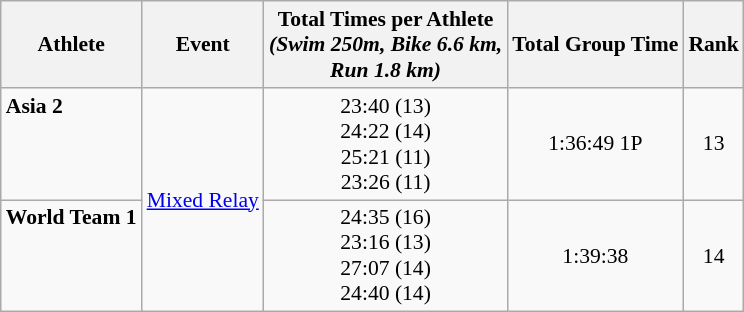<table class="wikitable" style="font-size:90%;">
<tr>
<th>Athlete</th>
<th>Event</th>
<th>Total Times per Athlete <br> <em>(Swim 250m, Bike 6.6 km, <br> Run 1.8 km)</em></th>
<th>Total Group Time</th>
<th>Rank</th>
</tr>
<tr align=center>
<td align=left><strong>Asia 2</strong><br><br><br><br></td>
<td rowspan=2 align=left><a href='#'>Mixed Relay</a></td>
<td valign=bottom>23:40 (13)<br>24:22 (14)<br>25:21 (11)<br>23:26 (11)</td>
<td>1:36:49 1P</td>
<td>13</td>
</tr>
<tr align=center>
<td align=left><strong>World Team 1</strong><br><br><br><br></td>
<td valign=bottom>24:35 (16)<br>23:16 (13)<br>27:07 (14)<br>24:40 (14)</td>
<td>1:39:38</td>
<td>14</td>
</tr>
</table>
